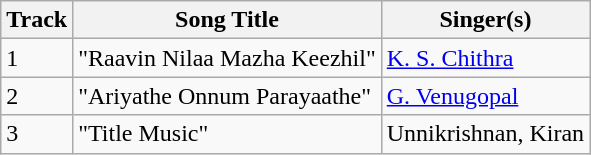<table class="wikitable">
<tr>
<th>Track</th>
<th>Song Title</th>
<th>Singer(s)</th>
</tr>
<tr>
<td>1</td>
<td>"Raavin Nilaa Mazha Keezhil"</td>
<td><a href='#'>K. S. Chithra</a></td>
</tr>
<tr>
<td>2</td>
<td>"Ariyathe Onnum Parayaathe"</td>
<td><a href='#'>G. Venugopal</a></td>
</tr>
<tr>
<td>3</td>
<td>"Title Music"</td>
<td>Unnikrishnan, Kiran</td>
</tr>
</table>
